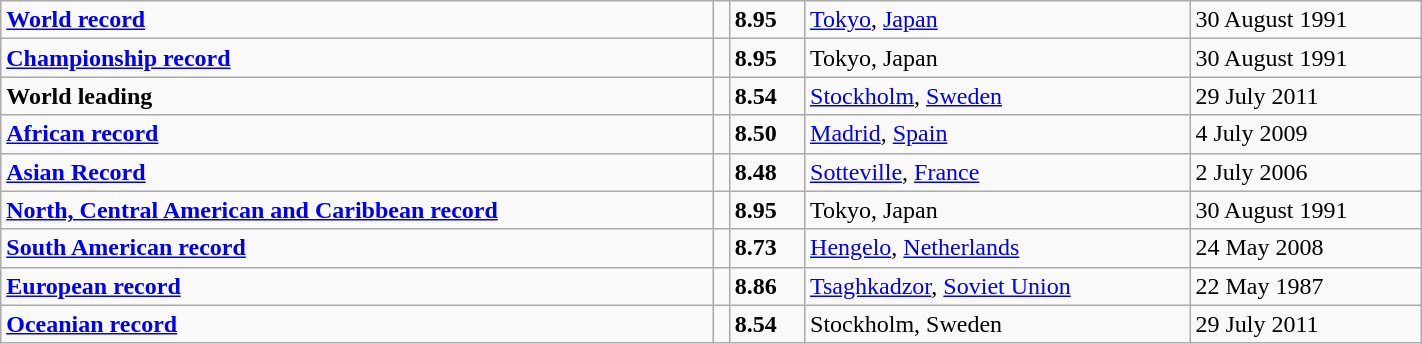<table class="wikitable" width=75%>
<tr>
<td><strong><a href='#'>World record</a></strong></td>
<td></td>
<td><strong>8.95</strong></td>
<td><a href='#'>Tokyo</a>, <a href='#'>Japan</a></td>
<td>30 August 1991</td>
</tr>
<tr>
<td><strong><a href='#'>Championship record</a></strong></td>
<td></td>
<td><strong>8.95</strong></td>
<td>Tokyo, Japan</td>
<td>30 August 1991</td>
</tr>
<tr>
<td><strong>World leading</strong></td>
<td></td>
<td><strong>8.54</strong></td>
<td><a href='#'>Stockholm</a>, <a href='#'>Sweden</a></td>
<td>29 July 2011</td>
</tr>
<tr>
<td><strong><a href='#'>African record</a></strong></td>
<td></td>
<td><strong>8.50</strong></td>
<td><a href='#'>Madrid</a>, <a href='#'>Spain</a></td>
<td>4 July 2009</td>
</tr>
<tr>
<td><strong><a href='#'>Asian Record</a></strong></td>
<td></td>
<td><strong>8.48</strong></td>
<td><a href='#'>Sotteville</a>, <a href='#'>France</a></td>
<td>2 July 2006</td>
</tr>
<tr>
<td><strong><a href='#'>North, Central American and Caribbean record</a></strong></td>
<td></td>
<td><strong>8.95</strong></td>
<td>Tokyo, Japan</td>
<td>30 August 1991</td>
</tr>
<tr>
<td><strong><a href='#'>South American record</a></strong></td>
<td></td>
<td><strong>8.73</strong></td>
<td><a href='#'>Hengelo</a>, <a href='#'>Netherlands</a></td>
<td>24 May 2008</td>
</tr>
<tr>
<td><strong><a href='#'>European record</a></strong></td>
<td></td>
<td><strong>8.86</strong></td>
<td><a href='#'>Tsaghkadzor</a>, <a href='#'>Soviet Union</a></td>
<td>22 May 1987</td>
</tr>
<tr>
<td><strong><a href='#'>Oceanian record</a></strong></td>
<td></td>
<td><strong>8.54</strong></td>
<td>Stockholm, Sweden</td>
<td>29 July 2011</td>
</tr>
</table>
